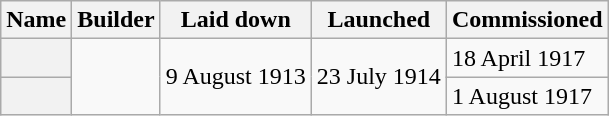<table class="wikitable plainrowheaders">
<tr>
<th scope="col">Name</th>
<th scope="col">Builder</th>
<th scope="col">Laid down</th>
<th scope="col">Launched</th>
<th scope="col">Commissioned</th>
</tr>
<tr>
<th scope="row"></th>
<td rowspan=2></td>
<td rowspan=2>9 August 1913</td>
<td rowspan=2>23 July 1914</td>
<td>18 April 1917</td>
</tr>
<tr>
<th scope="row"></th>
<td>1 August 1917</td>
</tr>
</table>
